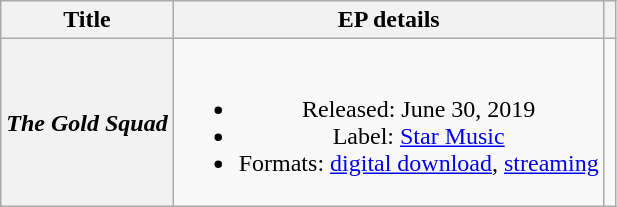<table class="wikitable plainrowheaders" style="text-align:center;">
<tr>
<th>Title</th>
<th>EP details</th>
<th></th>
</tr>
<tr>
<th scope="row"><em>The Gold Squad</em></th>
<td><br><ul><li>Released: June 30, 2019</li><li>Label: <a href='#'>Star Music</a></li><li>Formats: <a href='#'>digital download</a>, <a href='#'>streaming</a></li></ul></td>
<td></td>
</tr>
</table>
